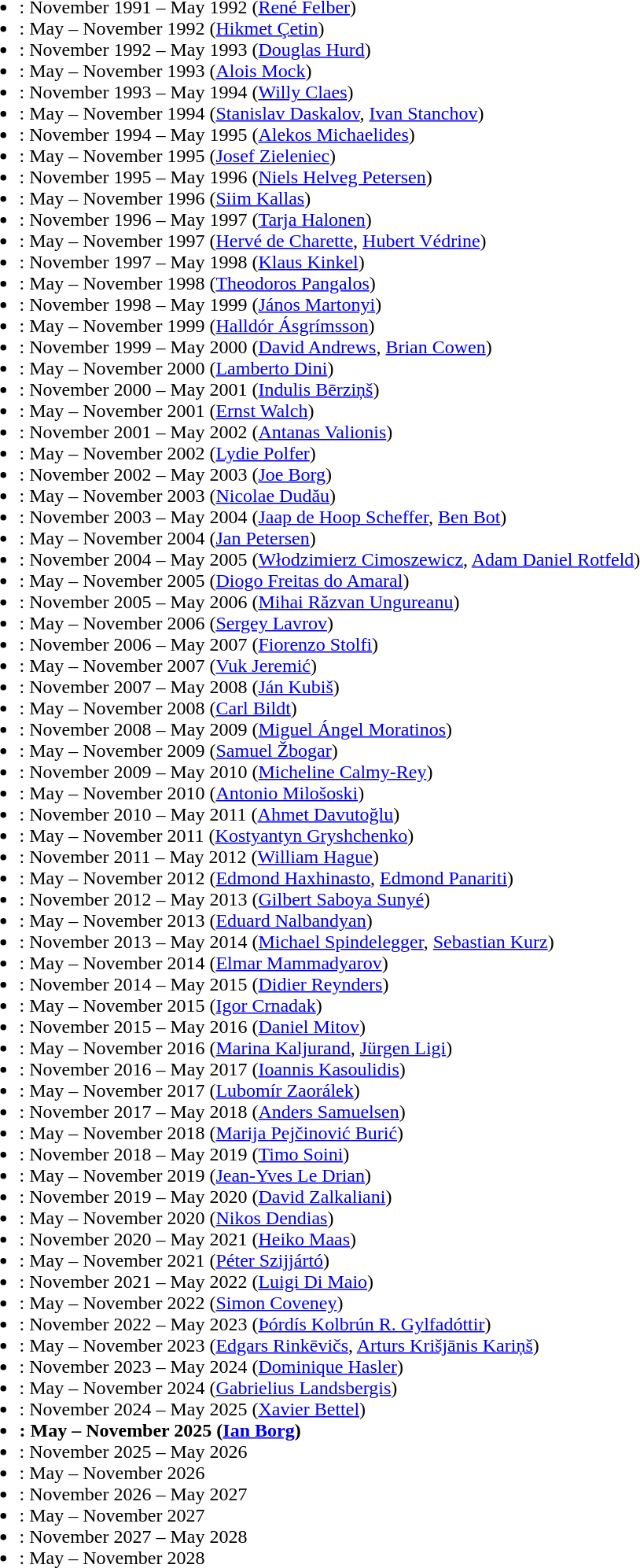<table border="0" width="100%">
<tr>
<td valign="top" width="33%"><br><ul><li> : November 1991 – May 1992 (<a href='#'>René Felber</a>)</li><li> : May – November 1992 (<a href='#'>Hikmet Çetin</a>)</li><li> : November 1992 – May 1993 (<a href='#'>Douglas Hurd</a>)</li><li> : May – November 1993 (<a href='#'>Alois Mock</a>)</li><li> : November 1993 – May 1994 (<a href='#'>Willy Claes</a>)</li><li> : May – November 1994 (<a href='#'>Stanislav Daskalov</a>, <a href='#'>Ivan Stanchov</a>)</li><li> : November 1994 – May 1995 (<a href='#'>Alekos Michaelides</a>)</li><li> : May – November 1995 (<a href='#'>Josef Zieleniec</a>)</li><li> : November 1995 – May 1996 (<a href='#'>Niels Helveg Petersen</a>)</li><li> : May – November 1996 (<a href='#'>Siim Kallas</a>)</li><li> : November 1996 – May 1997 (<a href='#'>Tarja Halonen</a>)</li><li> : May – November 1997 (<a href='#'>Hervé de Charette</a>, <a href='#'>Hubert Védrine</a>)</li><li> : November 1997 – May 1998 (<a href='#'>Klaus Kinkel</a>)</li><li> : May – November 1998 (<a href='#'>Theodoros Pangalos</a>)</li><li> : November 1998 – May 1999 (<a href='#'>János Martonyi</a>)</li><li> : May – November 1999 (<a href='#'>Halldór Ásgrímsson</a>)</li><li> : November 1999 – May 2000 (<a href='#'>David Andrews</a>, <a href='#'>Brian Cowen</a>)</li><li> : May – November 2000 (<a href='#'>Lamberto Dini</a>)</li><li> : November 2000 – May 2001 (<a href='#'>Indulis Bērziņš</a>)</li><li> : May – November 2001 (<a href='#'>Ernst Walch</a>)</li><li> : November 2001 – May 2002 (<a href='#'>Antanas Valionis</a>)</li><li> : May – November 2002 (<a href='#'>Lydie Polfer</a>)</li><li> : November 2002 – May 2003 (<a href='#'>Joe Borg</a>)</li><li> : May – November 2003 (<a href='#'>Nicolae Dudău</a>)</li><li> : November 2003 – May 2004 (<a href='#'>Jaap de Hoop Scheffer</a>, <a href='#'>Ben Bot</a>)</li><li> : May – November 2004 (<a href='#'>Jan Petersen</a>)</li><li> : November 2004 – May 2005 (<a href='#'>Włodzimierz Cimoszewicz</a>, <a href='#'>Adam Daniel Rotfeld</a>)</li><li> : May – November 2005 (<a href='#'>Diogo Freitas do Amaral</a>)</li><li> : November 2005 – May 2006 (<a href='#'>Mihai Răzvan Ungureanu</a>)</li><li> : May – November 2006 (<a href='#'>Sergey Lavrov</a>)</li><li> : November 2006 – May 2007 (<a href='#'>Fiorenzo Stolfi</a>)</li><li> : May – November 2007 (<a href='#'>Vuk Jeremić</a>)</li><li> : November 2007 – May 2008 (<a href='#'>Ján Kubiš</a>)</li><li> : May – November 2008 (<a href='#'>Carl Bildt</a>)</li><li> : November 2008 – May 2009 (<a href='#'>Miguel Ángel Moratinos</a>)</li><li> :  May – November 2009	(<a href='#'>Samuel Žbogar</a>)</li><li> : November 2009 – May 2010 (<a href='#'>Micheline Calmy-Rey</a>)</li><li> : May – November 2010 (<a href='#'>Antonio Milošoski</a>)</li><li> : November 2010 – May 2011 (<a href='#'>Ahmet Davutoğlu</a>)</li><li> : May – November 2011 (<a href='#'>Kostyantyn Gryshchenko</a>)</li><li> : November 2011 – May 2012 (<a href='#'>William Hague</a>)</li><li> : May – November 2012 (<a href='#'>Edmond Haxhinasto</a>, <a href='#'>Edmond Panariti</a>)</li><li> : November 2012 – May 2013 (<a href='#'>Gilbert Saboya Sunyé</a>)</li><li> : May – November 2013 (<a href='#'>Eduard Nalbandyan</a>)</li><li> : November 2013 – May 2014 (<a href='#'>Michael Spindelegger</a>, <a href='#'>Sebastian Kurz</a>)</li><li> : May – November 2014 (<a href='#'>Elmar Mammadyarov</a>)</li><li> : November 2014 – May 2015 (<a href='#'>Didier Reynders</a>)</li><li> : May – November 2015  (<a href='#'>Igor Crnadak</a>)</li><li> : November 2015 – May 2016 (<a href='#'>Daniel Mitov</a>)</li><li> : May – November 2016 (<a href='#'>Marina Kaljurand</a>, <a href='#'>Jürgen Ligi</a>)</li><li> : November 2016 – May 2017 (<a href='#'>Ioannis Kasoulidis</a>)</li><li> : May – November 2017 (<a href='#'>Lubomír Zaorálek</a>)</li><li> : November 2017 – May 2018 (<a href='#'>Anders Samuelsen</a>)</li><li> : May – November 2018 (<a href='#'>Marija Pejčinović Burić</a>)</li><li> : November 2018 – May 2019 (<a href='#'>Timo Soini</a>)</li><li> : May – November 2019 (<a href='#'>Jean-Yves Le Drian</a>)</li><li> : November 2019 – May 2020 (<a href='#'>David Zalkaliani</a>)</li><li> : May – November 2020 (<a href='#'>Nikos Dendias</a>)</li><li> : November 2020 – May 2021 (<a href='#'>Heiko Maas</a>)</li><li> : May – November 2021 (<a href='#'>Péter Szijjártó</a>)</li><li> : November 2021 – May 2022 (<a href='#'>Luigi Di Maio</a>)</li><li> : May – November 2022 (<a href='#'>Simon Coveney</a>)</li><li> : November 2022 – May 2023 (<a href='#'>Þórdís Kolbrún R. Gylfadóttir</a>)</li><li> : May – November 2023 (<a href='#'>Edgars Rinkēvičs</a>, <a href='#'>Arturs Krišjānis Kariņš</a>)</li><li> : November 2023 – May 2024 (<a href='#'>Dominique Hasler</a>)</li><li> : May – November 2024  (<a href='#'>Gabrielius Landsbergis</a>)</li><li> : November 2024 – May 2025 (<a href='#'>Xavier Bettel</a>)</li><li><strong> : May – November 2025 (<a href='#'>Ian Borg</a>)</strong></li><li> : November 2025 – May 2026</li><li> : May – November 2026</li><li> : November 2026 – May 2027</li><li> : May – November 2027</li><li> : November 2027 – May 2028</li><li> : May – November 2028</li></ul></td>
</tr>
</table>
